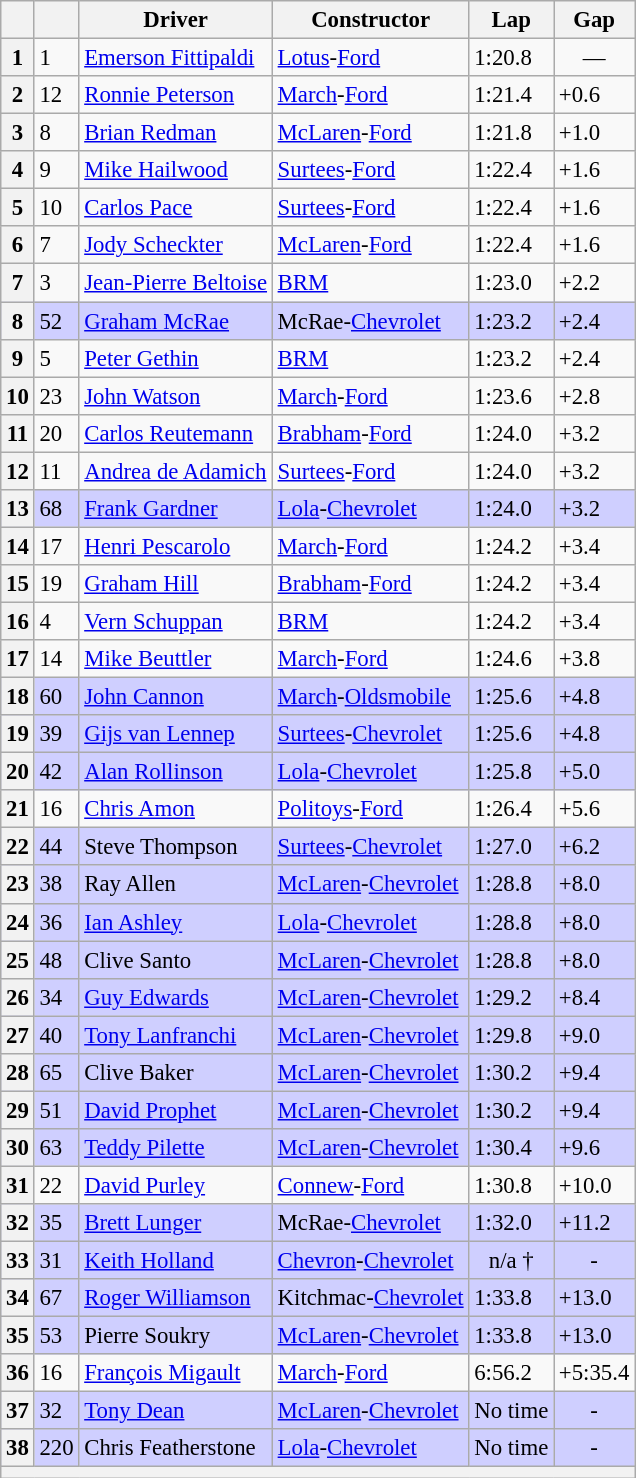<table class="wikitable" style="font-size: 95%">
<tr>
<th></th>
<th></th>
<th>Driver</th>
<th>Constructor</th>
<th>Lap</th>
<th>Gap</th>
</tr>
<tr>
<th>1</th>
<td>1</td>
<td> <a href='#'>Emerson Fittipaldi</a></td>
<td><a href='#'>Lotus</a>-<a href='#'>Ford</a></td>
<td>1:20.8</td>
<td align="center">—</td>
</tr>
<tr>
<th>2</th>
<td>12</td>
<td> <a href='#'>Ronnie Peterson</a></td>
<td><a href='#'>March</a>-<a href='#'>Ford</a></td>
<td>1:21.4</td>
<td>+0.6</td>
</tr>
<tr>
<th>3</th>
<td>8</td>
<td> <a href='#'>Brian Redman</a></td>
<td><a href='#'>McLaren</a>-<a href='#'>Ford</a></td>
<td>1:21.8</td>
<td>+1.0</td>
</tr>
<tr>
<th>4</th>
<td>9</td>
<td> <a href='#'>Mike Hailwood</a></td>
<td><a href='#'>Surtees</a>-<a href='#'>Ford</a></td>
<td>1:22.4</td>
<td>+1.6</td>
</tr>
<tr>
<th>5</th>
<td>10</td>
<td> <a href='#'>Carlos Pace</a></td>
<td><a href='#'>Surtees</a>-<a href='#'>Ford</a></td>
<td>1:22.4</td>
<td>+1.6</td>
</tr>
<tr>
<th>6</th>
<td>7</td>
<td> <a href='#'>Jody Scheckter</a></td>
<td><a href='#'>McLaren</a>-<a href='#'>Ford</a></td>
<td>1:22.4</td>
<td>+1.6</td>
</tr>
<tr>
<th>7</th>
<td>3</td>
<td> <a href='#'>Jean-Pierre Beltoise</a></td>
<td><a href='#'>BRM</a></td>
<td>1:23.0</td>
<td>+2.2</td>
</tr>
<tr style="background-color: #CFCFFF">
<th>8</th>
<td>52</td>
<td> <a href='#'>Graham McRae</a></td>
<td>McRae-<a href='#'>Chevrolet</a></td>
<td>1:23.2</td>
<td>+2.4</td>
</tr>
<tr>
<th>9</th>
<td>5</td>
<td> <a href='#'>Peter Gethin</a></td>
<td><a href='#'>BRM</a></td>
<td>1:23.2</td>
<td>+2.4</td>
</tr>
<tr>
<th>10</th>
<td>23</td>
<td> <a href='#'>John Watson</a></td>
<td><a href='#'>March</a>-<a href='#'>Ford</a></td>
<td>1:23.6</td>
<td>+2.8</td>
</tr>
<tr>
<th>11</th>
<td>20</td>
<td> <a href='#'>Carlos Reutemann</a></td>
<td><a href='#'>Brabham</a>-<a href='#'>Ford</a></td>
<td>1:24.0</td>
<td>+3.2</td>
</tr>
<tr>
<th>12</th>
<td>11</td>
<td> <a href='#'>Andrea de Adamich</a></td>
<td><a href='#'>Surtees</a>-<a href='#'>Ford</a></td>
<td>1:24.0</td>
<td>+3.2</td>
</tr>
<tr style="background-color: #CFCFFF">
<th>13</th>
<td>68</td>
<td> <a href='#'>Frank Gardner</a></td>
<td><a href='#'>Lola</a>-<a href='#'>Chevrolet</a></td>
<td>1:24.0</td>
<td>+3.2</td>
</tr>
<tr>
<th>14</th>
<td>17</td>
<td> <a href='#'>Henri Pescarolo</a></td>
<td><a href='#'>March</a>-<a href='#'>Ford</a></td>
<td>1:24.2</td>
<td>+3.4</td>
</tr>
<tr>
<th>15</th>
<td>19</td>
<td> <a href='#'>Graham Hill</a></td>
<td><a href='#'>Brabham</a>-<a href='#'>Ford</a></td>
<td>1:24.2</td>
<td>+3.4</td>
</tr>
<tr>
<th>16</th>
<td>4</td>
<td> <a href='#'>Vern Schuppan</a></td>
<td><a href='#'>BRM</a></td>
<td>1:24.2</td>
<td>+3.4</td>
</tr>
<tr>
<th>17</th>
<td>14</td>
<td> <a href='#'>Mike Beuttler</a></td>
<td><a href='#'>March</a>-<a href='#'>Ford</a></td>
<td>1:24.6</td>
<td>+3.8</td>
</tr>
<tr style="background-color: #CFCFFF">
<th>18</th>
<td>60</td>
<td> <a href='#'>John Cannon</a></td>
<td><a href='#'>March</a>-<a href='#'>Oldsmobile</a></td>
<td>1:25.6</td>
<td>+4.8</td>
</tr>
<tr style="background-color: #CFCFFF">
<th>19</th>
<td>39</td>
<td> <a href='#'>Gijs van Lennep</a></td>
<td><a href='#'>Surtees</a>-<a href='#'>Chevrolet</a></td>
<td>1:25.6</td>
<td>+4.8</td>
</tr>
<tr style="background-color: #CFCFFF">
<th>20</th>
<td>42</td>
<td> <a href='#'>Alan Rollinson</a></td>
<td><a href='#'>Lola</a>-<a href='#'>Chevrolet</a></td>
<td>1:25.8</td>
<td>+5.0</td>
</tr>
<tr>
<th>21</th>
<td>16</td>
<td> <a href='#'>Chris Amon</a></td>
<td><a href='#'>Politoys</a>-<a href='#'>Ford</a></td>
<td>1:26.4</td>
<td>+5.6</td>
</tr>
<tr style="background-color: #CFCFFF">
<th>22</th>
<td>44</td>
<td> Steve Thompson</td>
<td><a href='#'>Surtees</a>-<a href='#'>Chevrolet</a></td>
<td>1:27.0</td>
<td>+6.2</td>
</tr>
<tr style="background-color: #CFCFFF">
<th>23</th>
<td>38</td>
<td> Ray Allen</td>
<td><a href='#'>McLaren</a>-<a href='#'>Chevrolet</a></td>
<td>1:28.8</td>
<td>+8.0</td>
</tr>
<tr style="background-color: #CFCFFF">
<th>24</th>
<td>36</td>
<td> <a href='#'>Ian Ashley</a></td>
<td><a href='#'>Lola</a>-<a href='#'>Chevrolet</a></td>
<td>1:28.8</td>
<td>+8.0</td>
</tr>
<tr style="background-color: #CFCFFF">
<th>25</th>
<td>48</td>
<td> Clive Santo</td>
<td><a href='#'>McLaren</a>-<a href='#'>Chevrolet</a></td>
<td>1:28.8</td>
<td>+8.0</td>
</tr>
<tr style="background-color: #CFCFFF">
<th>26</th>
<td>34</td>
<td> <a href='#'>Guy Edwards</a></td>
<td><a href='#'>McLaren</a>-<a href='#'>Chevrolet</a></td>
<td>1:29.2</td>
<td>+8.4</td>
</tr>
<tr style="background-color: #CFCFFF">
<th>27</th>
<td>40</td>
<td> <a href='#'>Tony Lanfranchi</a></td>
<td><a href='#'>McLaren</a>-<a href='#'>Chevrolet</a></td>
<td>1:29.8</td>
<td>+9.0</td>
</tr>
<tr style="background-color: #CFCFFF">
<th>28</th>
<td>65</td>
<td> Clive Baker</td>
<td><a href='#'>McLaren</a>-<a href='#'>Chevrolet</a></td>
<td>1:30.2</td>
<td>+9.4</td>
</tr>
<tr style="background-color: #CFCFFF">
<th>29</th>
<td>51</td>
<td> <a href='#'>David Prophet</a></td>
<td><a href='#'>McLaren</a>-<a href='#'>Chevrolet</a></td>
<td>1:30.2</td>
<td>+9.4</td>
</tr>
<tr style="background-color: #CFCFFF">
<th>30</th>
<td>63</td>
<td> <a href='#'>Teddy Pilette</a></td>
<td><a href='#'>McLaren</a>-<a href='#'>Chevrolet</a></td>
<td>1:30.4</td>
<td>+9.6</td>
</tr>
<tr>
<th>31</th>
<td>22</td>
<td> <a href='#'>David Purley</a></td>
<td><a href='#'>Connew</a>-<a href='#'>Ford</a></td>
<td>1:30.8</td>
<td>+10.0</td>
</tr>
<tr style="background-color: #CFCFFF">
<th>32</th>
<td>35</td>
<td> <a href='#'>Brett Lunger</a></td>
<td>McRae-<a href='#'>Chevrolet</a></td>
<td>1:32.0</td>
<td>+11.2</td>
</tr>
<tr style="background-color: #CFCFFF">
<th>33</th>
<td>31</td>
<td> <a href='#'>Keith Holland</a></td>
<td><a href='#'>Chevron</a>-<a href='#'>Chevrolet</a></td>
<td align="center">n/a †</td>
<td align="center">-</td>
</tr>
<tr style="background-color: #CFCFFF">
<th>34</th>
<td>67</td>
<td> <a href='#'>Roger Williamson</a></td>
<td>Kitchmac-<a href='#'>Chevrolet</a></td>
<td>1:33.8</td>
<td>+13.0</td>
</tr>
<tr style="background-color: #CFCFFF">
<th>35</th>
<td>53</td>
<td> Pierre Soukry</td>
<td><a href='#'>McLaren</a>-<a href='#'>Chevrolet</a></td>
<td>1:33.8</td>
<td>+13.0</td>
</tr>
<tr>
<th>36</th>
<td>16</td>
<td> <a href='#'>François Migault</a></td>
<td><a href='#'>March</a>-<a href='#'>Ford</a></td>
<td>6:56.2</td>
<td>+5:35.4</td>
</tr>
<tr style="background-color: #CFCFFF">
<th>37</th>
<td>32</td>
<td> <a href='#'>Tony Dean</a></td>
<td><a href='#'>McLaren</a>-<a href='#'>Chevrolet</a></td>
<td>No time</td>
<td align="center">-</td>
</tr>
<tr style="background-color: #CFCFFF">
<th>38</th>
<td>220</td>
<td> Chris Featherstone</td>
<td><a href='#'>Lola</a>-<a href='#'>Chevrolet</a></td>
<td>No time</td>
<td align="center">-</td>
</tr>
<tr>
<th colspan="6"></th>
</tr>
</table>
